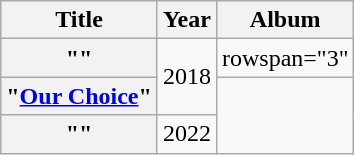<table class="wikitable plainrowheaders" style="text-align:center">
<tr>
<th scope="col">Title</th>
<th scope="col">Year</th>
<th scope="col">Album</th>
</tr>
<tr>
<th scope="row">""</th>
<td rowspan="2">2018</td>
<td>rowspan="3" </td>
</tr>
<tr>
<th scope="row">"<a href='#'>Our Choice</a>"</th>
</tr>
<tr>
<th scope="row">""</th>
<td>2022</td>
</tr>
</table>
